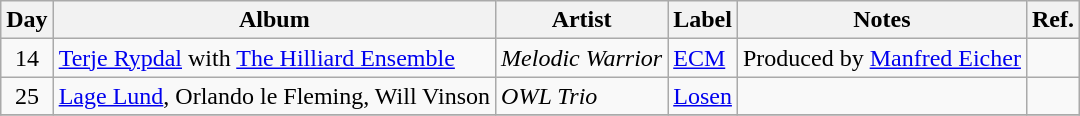<table class="wikitable">
<tr>
<th>Day</th>
<th>Album</th>
<th>Artist</th>
<th>Label</th>
<th>Notes</th>
<th>Ref.</th>
</tr>
<tr>
<td rowspan="1" style="text-align:center;">14</td>
<td><a href='#'>Terje Rypdal</a> with <a href='#'>The Hilliard Ensemble</a></td>
<td><em>Melodic Warrior</em></td>
<td><a href='#'>ECM</a></td>
<td>Produced by <a href='#'>Manfred Eicher</a></td>
<td style="text-align:center;"></td>
</tr>
<tr>
<td rowspan="1" style="text-align:center;">25</td>
<td><a href='#'>Lage Lund</a>, Orlando le Fleming, Will Vinson</td>
<td><em>OWL Trio</em></td>
<td><a href='#'>Losen</a></td>
<td></td>
<td style="text-align:center;"></td>
</tr>
<tr>
</tr>
</table>
